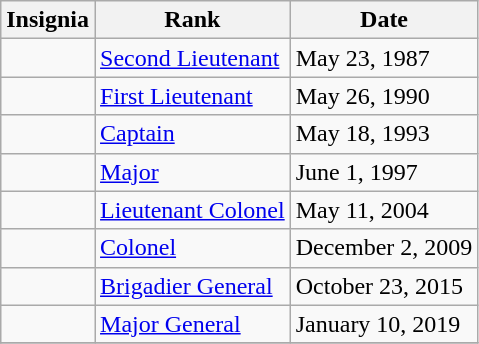<table class="wikitable">
<tr>
<th>Insignia</th>
<th>Rank</th>
<th>Date</th>
</tr>
<tr>
<td></td>
<td><a href='#'>Second Lieutenant</a></td>
<td>May 23, 1987</td>
</tr>
<tr>
<td></td>
<td><a href='#'>First Lieutenant</a></td>
<td>May 26, 1990</td>
</tr>
<tr>
<td></td>
<td><a href='#'>Captain</a></td>
<td>May 18, 1993</td>
</tr>
<tr>
<td></td>
<td><a href='#'>Major</a></td>
<td>June 1, 1997</td>
</tr>
<tr>
<td></td>
<td><a href='#'>Lieutenant Colonel</a></td>
<td>May 11, 2004</td>
</tr>
<tr>
<td></td>
<td><a href='#'>Colonel</a></td>
<td>December 2, 2009</td>
</tr>
<tr>
<td></td>
<td><a href='#'>Brigadier General</a></td>
<td>October 23, 2015</td>
</tr>
<tr>
<td></td>
<td><a href='#'>Major General</a></td>
<td>January 10, 2019</td>
</tr>
<tr>
</tr>
</table>
